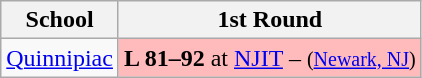<table class="sortable wikitable" style="white-space:nowrap;">
<tr>
<th>School</th>
<th>1st Round</th>
</tr>
<tr>
<td><a href='#'>Quinnipiac</a></td>
<td style="background:#fbb;"><strong>L 81–92</strong> at <a href='#'>NJIT</a> – <small>(<a href='#'>Newark, NJ</a>)</small></td>
</tr>
</table>
